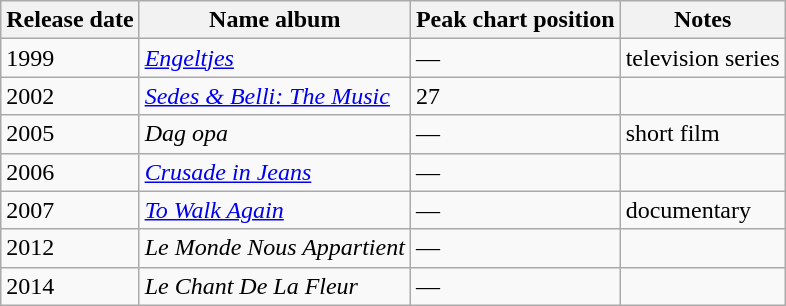<table class="wikitable">
<tr>
<th>Release date</th>
<th>Name album</th>
<th>Peak chart position</th>
<th>Notes</th>
</tr>
<tr>
<td>1999</td>
<td><em><a href='#'>Engeltjes</a></em></td>
<td>—</td>
<td>television series</td>
</tr>
<tr>
<td>2002</td>
<td><em><a href='#'>Sedes & Belli: The Music</a></em></td>
<td>27</td>
<td></td>
</tr>
<tr>
<td>2005</td>
<td><em>Dag opa</em></td>
<td>—</td>
<td>short film</td>
</tr>
<tr>
<td>2006</td>
<td><em><a href='#'>Crusade in Jeans</a></em></td>
<td>—</td>
<td></td>
</tr>
<tr>
<td>2007</td>
<td><em><a href='#'>To Walk Again</a></em></td>
<td>—</td>
<td>documentary</td>
</tr>
<tr>
<td>2012</td>
<td><em>Le Monde Nous Appartient</em></td>
<td>—</td>
<td></td>
</tr>
<tr>
<td>2014</td>
<td><em>Le Chant De La Fleur </em></td>
<td>—</td>
<td></td>
</tr>
</table>
